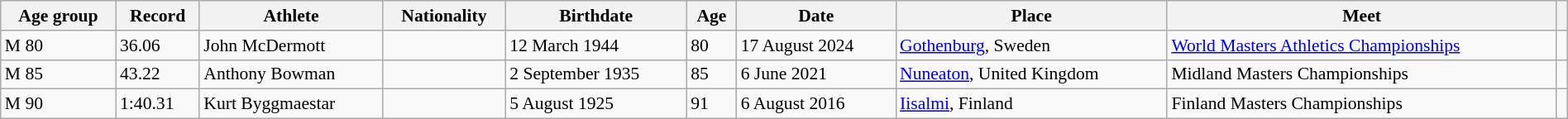<table class="wikitable" style="font-size:90%; width: 100%;">
<tr>
<th>Age group</th>
<th>Record</th>
<th>Athlete</th>
<th>Nationality</th>
<th>Birthdate</th>
<th>Age</th>
<th>Date</th>
<th>Place</th>
<th>Meet</th>
<th></th>
</tr>
<tr>
<td>M 80</td>
<td>36.06 </td>
<td>John McDermott</td>
<td></td>
<td>12 March 1944</td>
<td>80</td>
<td>17 August 2024</td>
<td><a href='#'>Gothenburg</a>, Sweden</td>
<td><a href='#'>World Masters Athletics Championships</a></td>
<td></td>
</tr>
<tr>
<td>M 85</td>
<td>43.22 </td>
<td>Anthony Bowman</td>
<td></td>
<td>2 September 1935</td>
<td>85</td>
<td>6 June 2021</td>
<td><a href='#'>Nuneaton</a>, United Kingdom</td>
<td>Midland Masters Championships</td>
<td></td>
</tr>
<tr>
<td>M 90</td>
<td>1:40.31 </td>
<td>Kurt Byggmaestar</td>
<td></td>
<td>5 August 1925</td>
<td>91</td>
<td>6 August 2016</td>
<td><a href='#'>Iisalmi</a>, Finland</td>
<td>Finland Masters Championships</td>
<td></td>
</tr>
</table>
